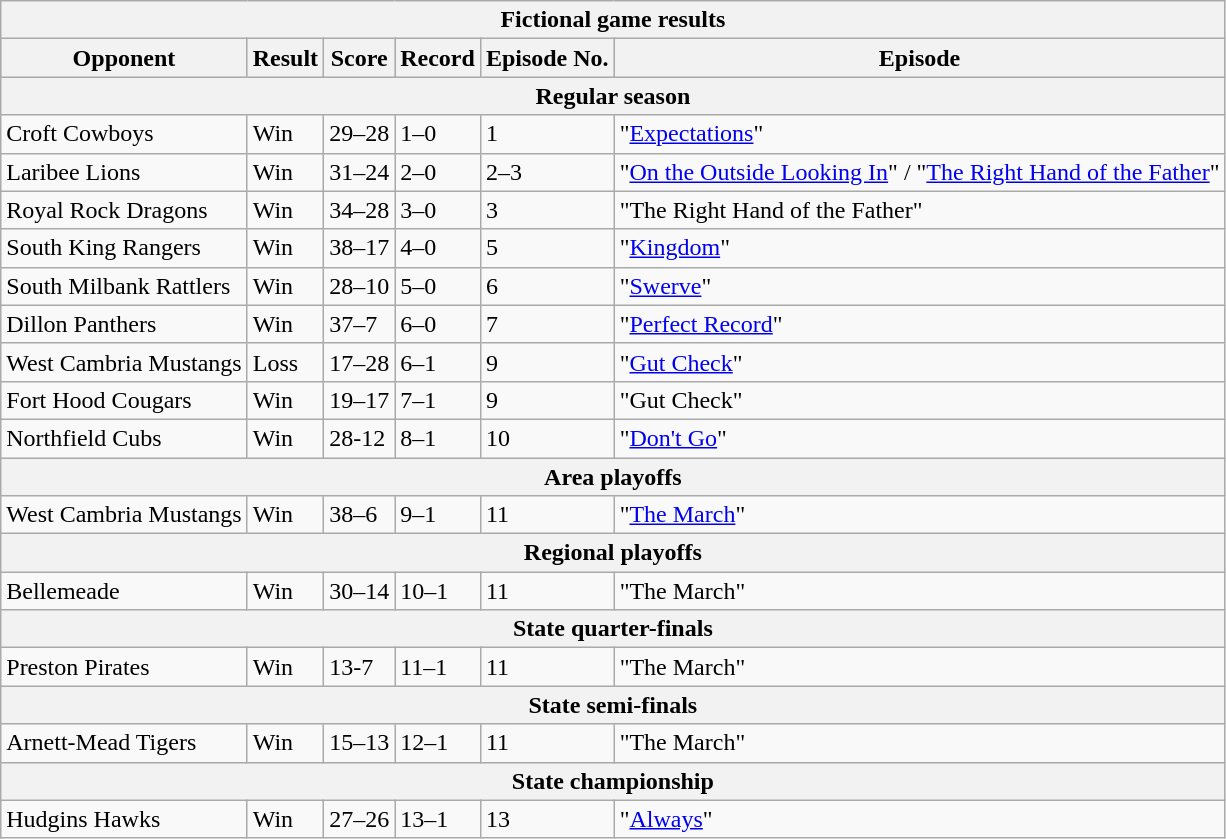<table class="wikitable">
<tr>
<th colspan="7">Fictional game results</th>
</tr>
<tr bgcolor="#CCCCCC">
<th>Opponent</th>
<th>Result</th>
<th>Score</th>
<th>Record</th>
<th>Episode No.</th>
<th>Episode</th>
</tr>
<tr>
<th colspan="7">Regular season</th>
</tr>
<tr>
<td>Croft Cowboys</td>
<td>Win</td>
<td>29–28</td>
<td>1–0</td>
<td>1</td>
<td>"<a href='#'>Expectations</a>"</td>
</tr>
<tr>
<td>Laribee Lions</td>
<td>Win</td>
<td>31–24</td>
<td>2–0</td>
<td>2–3</td>
<td>"<a href='#'>On the Outside Looking In</a>" / "<a href='#'>The Right Hand of the Father</a>"</td>
</tr>
<tr>
<td>Royal Rock Dragons</td>
<td>Win</td>
<td>34–28</td>
<td>3–0</td>
<td>3</td>
<td>"The Right Hand of the Father"</td>
</tr>
<tr>
<td>South King Rangers</td>
<td>Win</td>
<td>38–17</td>
<td>4–0</td>
<td>5</td>
<td>"<a href='#'>Kingdom</a>"</td>
</tr>
<tr>
<td>South Milbank Rattlers</td>
<td>Win</td>
<td>28–10</td>
<td>5–0</td>
<td>6</td>
<td>"<a href='#'>Swerve</a>"</td>
</tr>
<tr>
<td>Dillon Panthers</td>
<td>Win</td>
<td>37–7</td>
<td>6–0</td>
<td>7</td>
<td>"<a href='#'>Perfect Record</a>"</td>
</tr>
<tr>
<td>West Cambria Mustangs</td>
<td>Loss</td>
<td>17–28</td>
<td>6–1</td>
<td>9</td>
<td>"<a href='#'>Gut Check</a>"</td>
</tr>
<tr>
<td>Fort Hood Cougars</td>
<td>Win</td>
<td>19–17</td>
<td>7–1</td>
<td>9</td>
<td>"Gut Check"</td>
</tr>
<tr>
<td>Northfield Cubs</td>
<td>Win</td>
<td>28-12</td>
<td>8–1</td>
<td>10</td>
<td>"<a href='#'>Don't Go</a>"</td>
</tr>
<tr>
<th colspan="7">Area playoffs</th>
</tr>
<tr>
<td>West Cambria Mustangs</td>
<td>Win</td>
<td>38–6</td>
<td>9–1</td>
<td>11</td>
<td>"<a href='#'>The March</a>"</td>
</tr>
<tr>
<th colspan="7">Regional playoffs</th>
</tr>
<tr>
<td>Bellemeade</td>
<td>Win</td>
<td>30–14</td>
<td>10–1</td>
<td>11</td>
<td>"The March"</td>
</tr>
<tr>
<th colspan="7">State quarter-finals</th>
</tr>
<tr>
<td>Preston Pirates</td>
<td>Win</td>
<td>13-7</td>
<td>11–1</td>
<td>11</td>
<td>"The March"</td>
</tr>
<tr>
<th colspan="7">State semi-finals</th>
</tr>
<tr>
<td>Arnett-Mead Tigers</td>
<td>Win</td>
<td>15–13</td>
<td>12–1</td>
<td>11</td>
<td>"The March"</td>
</tr>
<tr>
<th colspan="7">State championship</th>
</tr>
<tr>
<td>Hudgins Hawks</td>
<td>Win</td>
<td>27–26</td>
<td>13–1</td>
<td>13</td>
<td>"<a href='#'>Always</a>"</td>
</tr>
</table>
